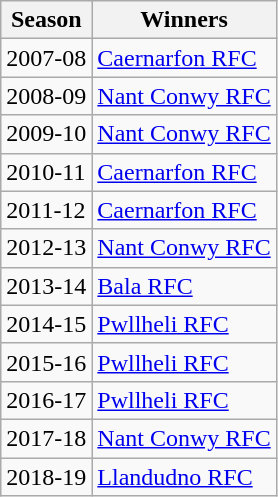<table class="wikitable">
<tr>
<th>Season</th>
<th>Winners</th>
</tr>
<tr>
<td>2007-08</td>
<td><a href='#'>Caernarfon RFC</a></td>
</tr>
<tr>
<td>2008-09</td>
<td><a href='#'>Nant Conwy RFC</a></td>
</tr>
<tr>
<td>2009-10</td>
<td><a href='#'>Nant Conwy RFC</a></td>
</tr>
<tr>
<td>2010-11</td>
<td><a href='#'>Caernarfon RFC</a></td>
</tr>
<tr>
<td>2011-12</td>
<td><a href='#'>Caernarfon RFC</a></td>
</tr>
<tr>
<td>2012-13</td>
<td><a href='#'>Nant Conwy RFC</a></td>
</tr>
<tr>
<td>2013-14</td>
<td><a href='#'>Bala RFC</a></td>
</tr>
<tr>
<td>2014-15</td>
<td><a href='#'>Pwllheli RFC</a></td>
</tr>
<tr>
<td>2015-16</td>
<td><a href='#'>Pwllheli RFC</a></td>
</tr>
<tr>
<td>2016-17</td>
<td><a href='#'>Pwllheli RFC</a></td>
</tr>
<tr>
<td>2017-18</td>
<td><a href='#'>Nant Conwy RFC</a></td>
</tr>
<tr>
<td>2018-19</td>
<td><a href='#'>Llandudno RFC</a></td>
</tr>
</table>
